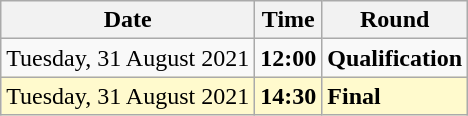<table class="wikitable">
<tr>
<th>Date</th>
<th>Time</th>
<th>Round</th>
</tr>
<tr>
<td>Tuesday, 31 August 2021</td>
<td><strong>12:00</strong></td>
<td><strong>Qualification</strong></td>
</tr>
<tr style=background:lemonchiffon>
<td>Tuesday, 31 August 2021</td>
<td><strong>14:30</strong></td>
<td><strong>Final</strong></td>
</tr>
</table>
